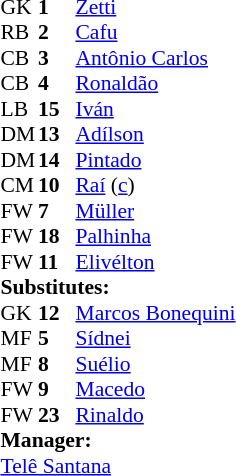<table style="font-size:90%; margin:0.2em auto;" cellspacing="0" cellpadding="0">
<tr>
<th width="25"></th>
<th width="25"></th>
</tr>
<tr>
<td>GK</td>
<td><strong>1</strong></td>
<td> <a href='#'>Zetti</a></td>
</tr>
<tr>
<td>RB</td>
<td><strong>2</strong></td>
<td> <a href='#'>Cafu</a></td>
</tr>
<tr>
<td>CB</td>
<td><strong>3</strong></td>
<td> <a href='#'>Antônio Carlos</a></td>
<td></td>
</tr>
<tr>
<td>CB</td>
<td><strong>4</strong></td>
<td> <a href='#'>Ronaldão</a></td>
</tr>
<tr>
<td>LB</td>
<td><strong>15</strong></td>
<td> <a href='#'>Iván</a></td>
</tr>
<tr>
<td>DM</td>
<td><strong>13</strong></td>
<td> <a href='#'>Adílson</a></td>
</tr>
<tr>
<td>DM</td>
<td><strong>14</strong></td>
<td> <a href='#'>Pintado</a></td>
<td></td>
</tr>
<tr>
<td>CM</td>
<td><strong>10</strong></td>
<td> <a href='#'>Raí</a> (<a href='#'>c</a>)</td>
</tr>
<tr>
<td>FW</td>
<td><strong>7</strong></td>
<td>  <a href='#'>Müller</a></td>
<td></td>
<td></td>
</tr>
<tr>
<td>FW</td>
<td><strong>18</strong></td>
<td> <a href='#'>Palhinha</a></td>
</tr>
<tr>
<td>FW</td>
<td><strong>11</strong></td>
<td>  <a href='#'>Elivélton</a></td>
<td></td>
</tr>
<tr>
<td colspan=3><strong>Substitutes:</strong></td>
</tr>
<tr>
<td>GK</td>
<td><strong>12</strong></td>
<td> <a href='#'>Marcos Bonequini</a></td>
</tr>
<tr>
<td>MF</td>
<td><strong>5</strong></td>
<td> <a href='#'>Sídnei</a></td>
</tr>
<tr>
<td>MF</td>
<td><strong>8</strong></td>
<td> <a href='#'>Suélio</a></td>
</tr>
<tr>
<td>FW</td>
<td><strong>9</strong></td>
<td> <a href='#'>Macedo</a></td>
<td></td>
<td></td>
</tr>
<tr>
<td>FW</td>
<td><strong>23</strong></td>
<td> <a href='#'>Rinaldo</a></td>
</tr>
<tr>
<td colspan=3><strong>Manager:</strong></td>
</tr>
<tr>
<td colspan=4> <a href='#'>Telê Santana</a></td>
</tr>
</table>
